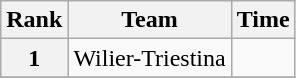<table class="wikitable">
<tr>
<th scope="col">Rank</th>
<th scope="col">Team</th>
<th scope="col">Time</th>
</tr>
<tr>
<th scope=“row”>1</th>
<td>Wilier-Triestina</td>
<td align="right"></td>
</tr>
<tr>
</tr>
</table>
